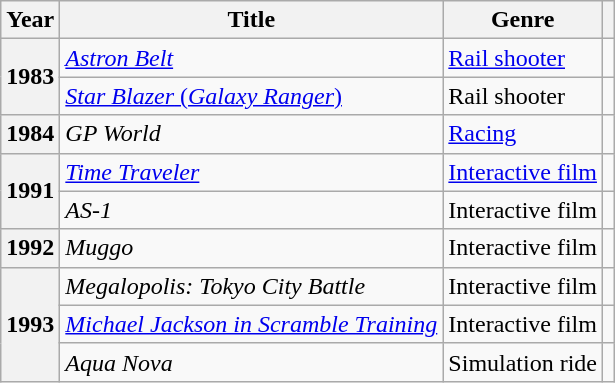<table class="wikitable sortable" width="auto">
<tr>
<th>Year</th>
<th>Title</th>
<th>Genre</th>
<th></th>
</tr>
<tr>
<th rowspan="2">1983</th>
<td><em><a href='#'>Astron Belt</a></em></td>
<td><a href='#'>Rail shooter</a></td>
<td></td>
</tr>
<tr>
<td><a href='#'><em>Star Blazer</em> (<em>Galaxy Ranger</em>)</a></td>
<td>Rail shooter</td>
<td></td>
</tr>
<tr>
<th>1984</th>
<td><em>GP World</em></td>
<td><a href='#'>Racing</a></td>
<td></td>
</tr>
<tr>
<th rowspan="2">1991</th>
<td><em><a href='#'>Time Traveler</a></em></td>
<td><a href='#'>Interactive film</a></td>
<td></td>
</tr>
<tr>
<td><em>AS-1</em></td>
<td>Interactive film</td>
<td></td>
</tr>
<tr>
<th>1992</th>
<td><em>Muggo</em></td>
<td>Interactive film</td>
<td></td>
</tr>
<tr>
<th rowspan="3">1993</th>
<td><em>Megalopolis: Tokyo City Battle</em></td>
<td>Interactive film</td>
<td></td>
</tr>
<tr>
<td><em><a href='#'>Michael Jackson in Scramble Training</a></em></td>
<td>Interactive film</td>
<td></td>
</tr>
<tr>
<td><em>Aqua Nova</em></td>
<td>Simulation ride</td>
<td></td>
</tr>
</table>
